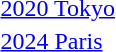<table>
<tr valign="top">
<td><a href='#'>2020 Tokyo</a><br></td>
<td></td>
<td></td>
<td></td>
</tr>
<tr>
<td><a href='#'>2024 Paris</a><br></td>
<td></td>
<td></td>
<td></td>
</tr>
</table>
